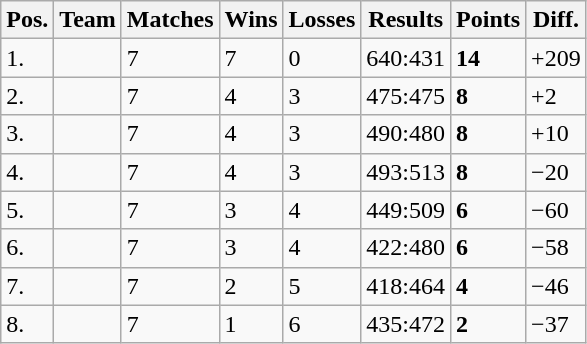<table class="wikitable">
<tr>
<th>Pos.</th>
<th align="center">Team</th>
<th>Matches</th>
<th>Wins</th>
<th>Losses</th>
<th>Results</th>
<th>Points</th>
<th>Diff.</th>
</tr>
<tr>
<td>1.</td>
<td></td>
<td>7</td>
<td>7</td>
<td>0</td>
<td>640:431</td>
<td><strong>14</strong></td>
<td>+209</td>
</tr>
<tr>
<td>2.</td>
<td></td>
<td>7</td>
<td>4</td>
<td>3</td>
<td>475:475</td>
<td><strong>8</strong></td>
<td>+2</td>
</tr>
<tr>
<td>3.</td>
<td></td>
<td>7</td>
<td>4</td>
<td>3</td>
<td>490:480</td>
<td><strong>8</strong></td>
<td>+10</td>
</tr>
<tr>
<td>4.</td>
<td></td>
<td>7</td>
<td>4</td>
<td>3</td>
<td>493:513</td>
<td><strong>8</strong></td>
<td>−20</td>
</tr>
<tr>
<td>5.</td>
<td></td>
<td>7</td>
<td>3</td>
<td>4</td>
<td>449:509</td>
<td><strong>6</strong></td>
<td>−60</td>
</tr>
<tr>
<td>6.</td>
<td></td>
<td>7</td>
<td>3</td>
<td>4</td>
<td>422:480</td>
<td><strong>6</strong></td>
<td>−58</td>
</tr>
<tr>
<td>7.</td>
<td></td>
<td>7</td>
<td>2</td>
<td>5</td>
<td>418:464</td>
<td><strong>4</strong></td>
<td>−46</td>
</tr>
<tr>
<td>8.</td>
<td></td>
<td>7</td>
<td>1</td>
<td>6</td>
<td>435:472</td>
<td><strong>2</strong></td>
<td>−37</td>
</tr>
</table>
